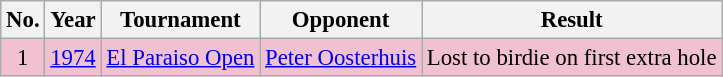<table class="wikitable" style="font-size:95%;">
<tr>
<th>No.</th>
<th>Year</th>
<th>Tournament</th>
<th>Opponent</th>
<th>Result</th>
</tr>
<tr style="background:#F2C1D1;">
<td align=center>1</td>
<td><a href='#'>1974</a></td>
<td><a href='#'>El Paraiso Open</a></td>
<td> <a href='#'>Peter Oosterhuis</a></td>
<td>Lost to birdie on first extra hole</td>
</tr>
</table>
